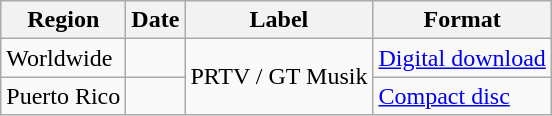<table class="wikitable">
<tr>
<th>Region</th>
<th>Date</th>
<th>Label</th>
<th>Format</th>
</tr>
<tr>
<td>Worldwide</td>
<td></td>
<td rowspan="2">PRTV / GT Musik</td>
<td><a href='#'>Digital download</a></td>
</tr>
<tr>
<td>Puerto Rico</td>
<td></td>
<td><a href='#'>Compact disc</a></td>
</tr>
</table>
